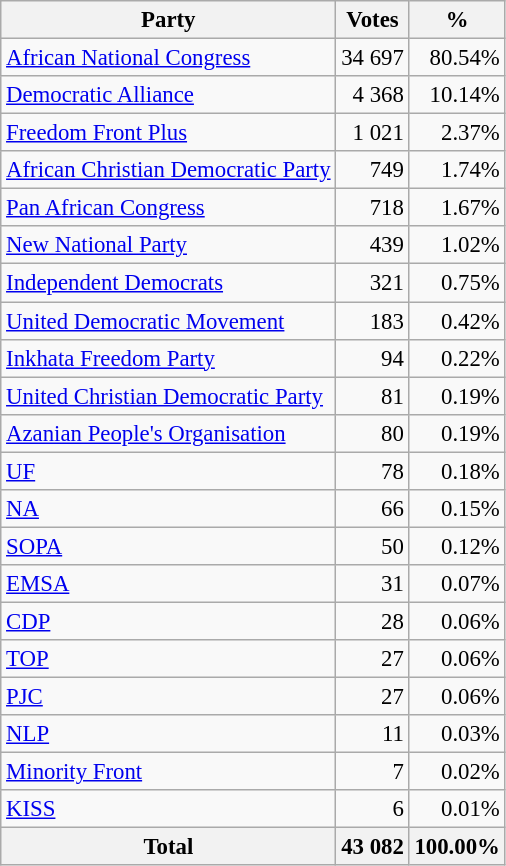<table class="wikitable" style="font-size: 95%; text-align: right">
<tr>
<th>Party</th>
<th>Votes</th>
<th>%</th>
</tr>
<tr>
<td align=left><a href='#'>African National Congress</a></td>
<td>34 697</td>
<td>80.54%</td>
</tr>
<tr>
<td align=left><a href='#'>Democratic Alliance</a></td>
<td>4 368</td>
<td>10.14%</td>
</tr>
<tr>
<td align=left><a href='#'>Freedom Front Plus</a></td>
<td>1 021</td>
<td>2.37%</td>
</tr>
<tr>
<td align=left><a href='#'>African Christian Democratic Party</a></td>
<td>749</td>
<td>1.74%</td>
</tr>
<tr>
<td align=left><a href='#'>Pan African Congress</a></td>
<td>718</td>
<td>1.67%</td>
</tr>
<tr>
<td align=left><a href='#'>New National Party</a></td>
<td>439</td>
<td>1.02%</td>
</tr>
<tr>
<td align=left><a href='#'>Independent Democrats</a></td>
<td>321</td>
<td>0.75%</td>
</tr>
<tr>
<td align=left><a href='#'>United Democratic Movement</a></td>
<td>183</td>
<td>0.42%</td>
</tr>
<tr>
<td align=left><a href='#'>Inkhata Freedom Party</a></td>
<td>94</td>
<td>0.22%</td>
</tr>
<tr>
<td align=left><a href='#'>United Christian Democratic Party</a></td>
<td>81</td>
<td>0.19%</td>
</tr>
<tr>
<td align=left><a href='#'>Azanian People's Organisation</a></td>
<td>80</td>
<td>0.19%</td>
</tr>
<tr>
<td align=left><a href='#'>UF</a></td>
<td>78</td>
<td>0.18%</td>
</tr>
<tr>
<td align=left><a href='#'>NA</a></td>
<td>66</td>
<td>0.15%</td>
</tr>
<tr>
<td align=left><a href='#'>SOPA</a></td>
<td>50</td>
<td>0.12%</td>
</tr>
<tr>
<td align=left><a href='#'>EMSA</a></td>
<td>31</td>
<td>0.07%</td>
</tr>
<tr>
<td align=left><a href='#'>CDP</a></td>
<td>28</td>
<td>0.06%</td>
</tr>
<tr>
<td align=left><a href='#'>TOP</a></td>
<td>27</td>
<td>0.06%</td>
</tr>
<tr>
<td align=left><a href='#'>PJC</a></td>
<td>27</td>
<td>0.06%</td>
</tr>
<tr>
<td align=left><a href='#'>NLP</a></td>
<td>11</td>
<td>0.03%</td>
</tr>
<tr>
<td align=left><a href='#'>Minority Front</a></td>
<td>7</td>
<td>0.02%</td>
</tr>
<tr>
<td align=left><a href='#'>KISS</a></td>
<td>6</td>
<td>0.01%</td>
</tr>
<tr>
<th align=left>Total</th>
<th>43 082</th>
<th>100.00%</th>
</tr>
</table>
